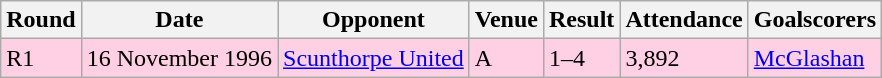<table class="wikitable">
<tr>
<th>Round</th>
<th>Date</th>
<th>Opponent</th>
<th>Venue</th>
<th>Result</th>
<th>Attendance</th>
<th>Goalscorers</th>
</tr>
<tr style="background-color: #ffd0e3;">
<td>R1</td>
<td>16 November 1996</td>
<td><a href='#'>Scunthorpe United</a></td>
<td>A</td>
<td>1–4</td>
<td>3,892</td>
<td><a href='#'>McGlashan</a></td>
</tr>
</table>
